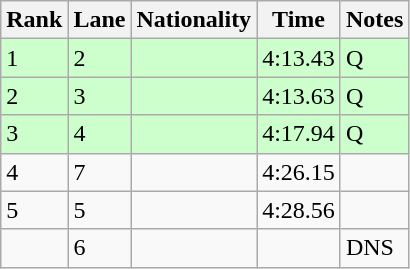<table class="wikitable">
<tr>
<th>Rank</th>
<th>Lane</th>
<th>Nationality</th>
<th>Time</th>
<th>Notes</th>
</tr>
<tr bgcolor=ccffcc>
<td>1</td>
<td>2</td>
<td></td>
<td>4:13.43</td>
<td>Q</td>
</tr>
<tr bgcolor=ccffcc>
<td>2</td>
<td>3</td>
<td></td>
<td>4:13.63</td>
<td>Q</td>
</tr>
<tr bgcolor=ccffcc>
<td>3</td>
<td>4</td>
<td></td>
<td>4:17.94</td>
<td>Q</td>
</tr>
<tr>
<td>4</td>
<td>7</td>
<td></td>
<td>4:26.15</td>
<td></td>
</tr>
<tr>
<td>5</td>
<td>5</td>
<td></td>
<td>4:28.56</td>
<td></td>
</tr>
<tr>
<td></td>
<td>6</td>
<td></td>
<td></td>
<td>DNS</td>
</tr>
</table>
